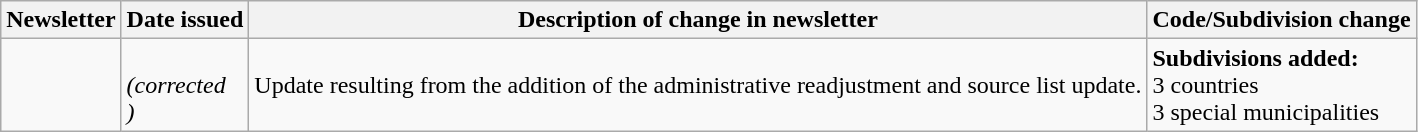<table class="wikitable">
<tr>
<th>Newsletter</th>
<th>Date issued</th>
<th>Description of change in newsletter</th>
<th>Code/Subdivision change</th>
</tr>
<tr>
<td id="II-3"></td>
<td><br> <em>(corrected<br> )</em></td>
<td>Update resulting from the addition of the administrative readjustment and source list update.</td>
<td style=white-space:nowrap><strong>Subdivisions added:</strong><br> 3 countries<br> 3 special municipalities</td>
</tr>
</table>
